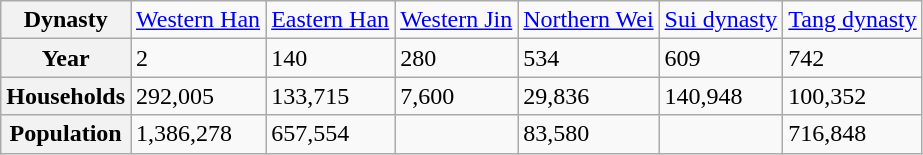<table class="wikitable">
<tr>
<th>Dynasty</th>
<td><a href='#'>Western Han</a></td>
<td><a href='#'>Eastern Han</a></td>
<td><a href='#'>Western Jin</a></td>
<td><a href='#'>Northern Wei</a></td>
<td><a href='#'>Sui dynasty</a></td>
<td><a href='#'>Tang dynasty</a></td>
</tr>
<tr>
<th>Year</th>
<td>2</td>
<td>140</td>
<td>280</td>
<td>534</td>
<td>609</td>
<td>742</td>
</tr>
<tr>
<th>Households</th>
<td>292,005</td>
<td>133,715</td>
<td>7,600</td>
<td>29,836</td>
<td>140,948</td>
<td>100,352</td>
</tr>
<tr>
<th>Population</th>
<td>1,386,278</td>
<td>657,554</td>
<td></td>
<td>83,580</td>
<td></td>
<td>716,848</td>
</tr>
</table>
